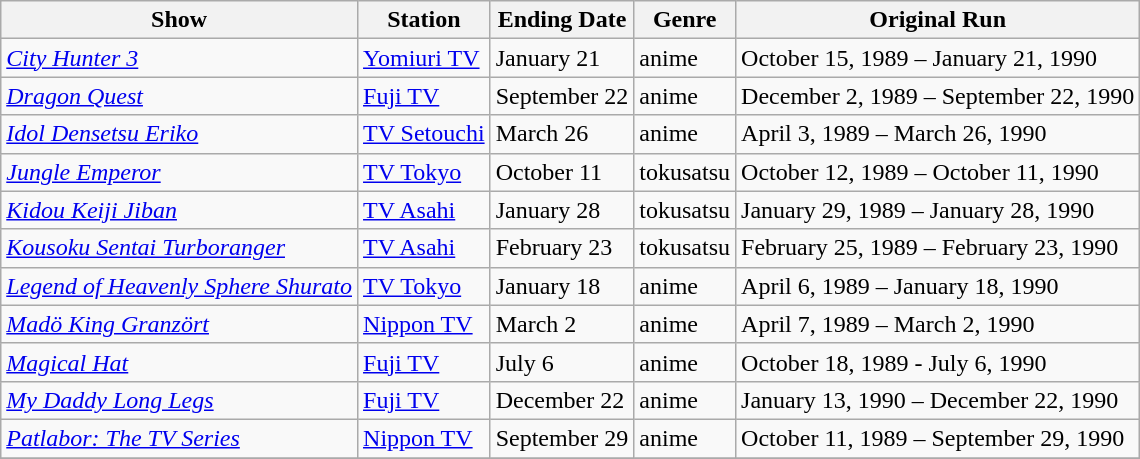<table class="wikitable sortable">
<tr>
<th>Show</th>
<th>Station</th>
<th>Ending Date</th>
<th>Genre</th>
<th>Original Run</th>
</tr>
<tr>
<td><em><a href='#'>City Hunter 3</a></em></td>
<td><a href='#'>Yomiuri TV</a></td>
<td>January 21</td>
<td>anime</td>
<td>October 15, 1989 – January 21, 1990</td>
</tr>
<tr>
<td><em><a href='#'>Dragon Quest</a></em></td>
<td><a href='#'>Fuji TV</a></td>
<td>September 22</td>
<td>anime</td>
<td>December 2, 1989 – September 22, 1990</td>
</tr>
<tr>
<td><em><a href='#'>Idol Densetsu Eriko</a></em></td>
<td><a href='#'>TV Setouchi</a></td>
<td>March 26</td>
<td>anime</td>
<td>April 3, 1989 – March 26, 1990</td>
</tr>
<tr>
<td><em><a href='#'>Jungle Emperor</a></em></td>
<td><a href='#'>TV Tokyo</a></td>
<td>October 11</td>
<td>tokusatsu</td>
<td>October 12, 1989 – October 11, 1990</td>
</tr>
<tr>
<td><em><a href='#'>Kidou Keiji Jiban</a></em></td>
<td><a href='#'>TV Asahi</a></td>
<td>January 28</td>
<td>tokusatsu</td>
<td>January 29, 1989 – January 28, 1990</td>
</tr>
<tr>
<td><em><a href='#'>Kousoku Sentai Turboranger</a></em></td>
<td><a href='#'>TV Asahi</a></td>
<td>February 23</td>
<td>tokusatsu</td>
<td>February 25, 1989 – February 23, 1990</td>
</tr>
<tr>
<td><em><a href='#'>Legend of Heavenly Sphere Shurato</a></em></td>
<td><a href='#'>TV Tokyo</a></td>
<td>January 18</td>
<td>anime</td>
<td>April 6, 1989 – January 18, 1990</td>
</tr>
<tr>
<td><em><a href='#'>Madö King Granzört</a></em></td>
<td><a href='#'>Nippon TV</a></td>
<td>March 2</td>
<td>anime</td>
<td>April 7, 1989 – March 2, 1990</td>
</tr>
<tr>
<td><em><a href='#'>Magical Hat</a></em></td>
<td><a href='#'>Fuji TV</a></td>
<td>July 6</td>
<td>anime</td>
<td>October 18, 1989 - July 6, 1990</td>
</tr>
<tr>
<td><em><a href='#'>My Daddy Long Legs</a></em></td>
<td><a href='#'>Fuji TV</a></td>
<td>December 22</td>
<td>anime</td>
<td>January 13, 1990 – December 22, 1990</td>
</tr>
<tr>
<td><em><a href='#'>Patlabor: The TV Series</a></em></td>
<td><a href='#'>Nippon TV</a></td>
<td>September 29</td>
<td>anime</td>
<td>October 11, 1989 – September 29, 1990</td>
</tr>
<tr>
</tr>
</table>
